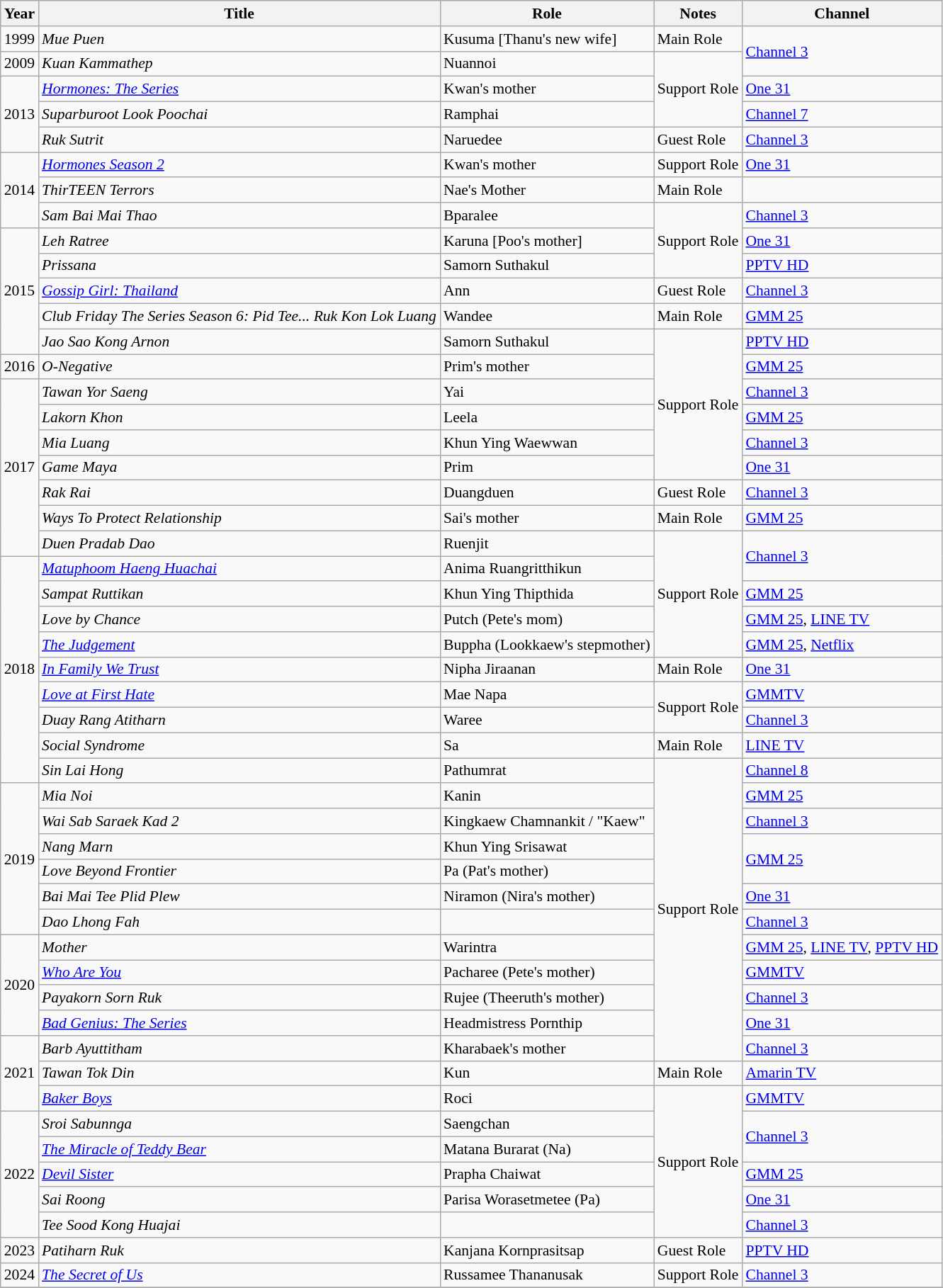<table class="wikitable" style="font-size: 90%">
<tr>
<th>Year</th>
<th>Title</th>
<th>Role</th>
<th>Notes</th>
<th>Channel</th>
</tr>
<tr>
<td>1999</td>
<td><em>Mue Puen</em></td>
<td>Kusuma [Thanu's new wife]</td>
<td>Main Role</td>
<td rowspan="2"><a href='#'>Channel 3</a></td>
</tr>
<tr>
<td>2009</td>
<td><em>Kuan Kammathep</em></td>
<td>Nuannoi</td>
<td rowspan="3">Support Role</td>
</tr>
<tr>
<td rowspan="3">2013</td>
<td><em><a href='#'>Hormones: The Series</a></em></td>
<td>Kwan's mother</td>
<td><a href='#'>One 31</a></td>
</tr>
<tr>
<td><em>Suparburoot Look Poochai</em></td>
<td>Ramphai</td>
<td><a href='#'>Channel 7</a></td>
</tr>
<tr>
<td><em>Ruk Sutrit</em></td>
<td>Naruedee</td>
<td>Guest Role</td>
<td><a href='#'>Channel 3</a></td>
</tr>
<tr>
<td rowspan="3">2014</td>
<td><em><a href='#'>Hormones Season 2</a></em></td>
<td>Kwan's mother</td>
<td>Support Role</td>
<td><a href='#'>One 31</a></td>
</tr>
<tr>
<td><em>ThirTEEN Terrors</em></td>
<td>Nae's Mother</td>
<td>Main Role</td>
<td></td>
</tr>
<tr>
<td><em>Sam Bai Mai Thao</em></td>
<td>Bparalee</td>
<td rowspan="3">Support Role</td>
<td><a href='#'>Channel 3</a></td>
</tr>
<tr>
<td rowspan="5">2015</td>
<td><em>Leh Ratree</em></td>
<td>Karuna [Poo's mother]</td>
<td><a href='#'>One 31</a></td>
</tr>
<tr>
<td><em>Prissana</em></td>
<td>Samorn Suthakul</td>
<td><a href='#'>PPTV HD</a></td>
</tr>
<tr>
<td><em><a href='#'>Gossip Girl: Thailand</a></em></td>
<td>Ann</td>
<td>Guest Role</td>
<td><a href='#'>Channel 3</a></td>
</tr>
<tr>
<td><em> Club Friday The Series Season 6: Pid Tee... Ruk Kon Lok Luang</em></td>
<td>Wandee</td>
<td>Main Role</td>
<td><a href='#'>GMM 25</a></td>
</tr>
<tr>
<td><em>Jao Sao Kong Arnon</em></td>
<td>Samorn Suthakul</td>
<td rowspan="6">Support Role</td>
<td><a href='#'>PPTV HD</a></td>
</tr>
<tr>
<td>2016</td>
<td><em>O-Negative</em></td>
<td>Prim's mother</td>
<td><a href='#'>GMM 25</a></td>
</tr>
<tr>
<td rowspan="7">2017</td>
<td><em>Tawan Yor Saeng</em></td>
<td>Yai</td>
<td><a href='#'>Channel 3</a></td>
</tr>
<tr>
<td><em>Lakorn Khon</em></td>
<td>Leela</td>
<td><a href='#'>GMM 25</a></td>
</tr>
<tr>
<td><em>Mia Luang</em></td>
<td>Khun Ying Waewwan</td>
<td><a href='#'>Channel 3</a></td>
</tr>
<tr>
<td><em>Game Maya</em></td>
<td>Prim</td>
<td><a href='#'>One 31</a></td>
</tr>
<tr>
<td><em>Rak Rai</em></td>
<td>Duangduen</td>
<td>Guest Role</td>
<td><a href='#'>Channel 3</a></td>
</tr>
<tr>
<td><em>Ways To Protect Relationship</em></td>
<td>Sai's mother</td>
<td>Main Role</td>
<td><a href='#'>GMM 25</a></td>
</tr>
<tr>
<td><em>Duen Pradab Dao</em></td>
<td>Ruenjit</td>
<td rowspan="5">Support Role</td>
<td rowspan="2"><a href='#'>Channel 3</a></td>
</tr>
<tr>
<td rowspan="9">2018</td>
<td><em><a href='#'>Matuphoom Haeng Huachai</a></em></td>
<td>Anima Ruangritthikun</td>
</tr>
<tr>
<td><em>Sampat Ruttikan</em></td>
<td>Khun Ying Thipthida</td>
<td><a href='#'>GMM 25</a></td>
</tr>
<tr>
<td><em>Love by Chance</em></td>
<td>Putch (Pete's mom)</td>
<td><a href='#'>GMM 25</a>, <a href='#'>LINE TV</a></td>
</tr>
<tr>
<td><em><a href='#'>The Judgement</a></em></td>
<td>Buppha (Lookkaew's stepmother)</td>
<td><a href='#'>GMM 25</a>, <a href='#'>Netflix</a></td>
</tr>
<tr>
<td><em><a href='#'>In Family We Trust</a></em></td>
<td>Nipha Jiraanan</td>
<td>Main Role</td>
<td><a href='#'>One 31</a></td>
</tr>
<tr>
<td><em><a href='#'>Love at First Hate</a></em></td>
<td>Mae Napa</td>
<td rowspan="2">Support Role</td>
<td><a href='#'>GMMTV</a></td>
</tr>
<tr>
<td><em>Duay Rang Atitharn</em></td>
<td>Waree</td>
<td><a href='#'>Channel 3</a></td>
</tr>
<tr>
<td><em>Social Syndrome</em></td>
<td>Sa</td>
<td>Main Role</td>
<td><a href='#'>LINE TV</a></td>
</tr>
<tr>
<td><em>Sin Lai Hong</em></td>
<td>Pathumrat</td>
<td rowspan="12">Support Role</td>
<td><a href='#'>Channel 8</a></td>
</tr>
<tr>
<td rowspan="6">2019</td>
<td><em>Mia Noi</em></td>
<td>Kanin</td>
<td><a href='#'>GMM 25</a></td>
</tr>
<tr>
<td><em>Wai Sab Saraek Kad 2</em></td>
<td>Kingkaew Chamnankit / "Kaew"</td>
<td><a href='#'>Channel 3</a></td>
</tr>
<tr>
<td><em>Nang Marn</em></td>
<td>Khun Ying Srisawat</td>
<td rowspan="2"><a href='#'>GMM 25</a></td>
</tr>
<tr>
<td><em>Love Beyond Frontier</em></td>
<td>Pa (Pat's mother)</td>
</tr>
<tr>
<td><em>Bai Mai Tee Plid Plew</em></td>
<td>Niramon (Nira's mother)</td>
<td><a href='#'>One 31</a></td>
</tr>
<tr>
<td><em>Dao Lhong Fah</em></td>
<td></td>
<td><a href='#'>Channel 3</a></td>
</tr>
<tr>
<td rowspan="4">2020</td>
<td><em>Mother</em></td>
<td>Warintra</td>
<td><a href='#'>GMM 25</a>, <a href='#'>LINE TV</a>, <a href='#'>PPTV HD</a></td>
</tr>
<tr>
<td><em><a href='#'>Who Are You</a></em></td>
<td>Pacharee (Pete's mother)</td>
<td><a href='#'>GMMTV</a></td>
</tr>
<tr>
<td><em>Payakorn Sorn Ruk</em></td>
<td>Rujee (Theeruth's mother)</td>
<td><a href='#'>Channel 3</a></td>
</tr>
<tr>
<td><em><a href='#'>Bad Genius: The Series</a></em></td>
<td>Headmistress Pornthip</td>
<td><a href='#'>One 31</a></td>
</tr>
<tr>
<td rowspan="3">2021</td>
<td><em>Barb Ayuttitham</em></td>
<td>Kharabaek's mother</td>
<td><a href='#'>Channel 3</a></td>
</tr>
<tr>
<td><em>Tawan Tok Din</em></td>
<td>Kun</td>
<td>Main Role</td>
<td><a href='#'>Amarin TV</a></td>
</tr>
<tr>
<td><em><a href='#'>Baker Boys</a></em></td>
<td>Roci</td>
<td rowspan="6">Support Role</td>
<td><a href='#'>GMMTV</a></td>
</tr>
<tr>
<td rowspan="5">2022</td>
<td><em>Sroi Sabunnga</em></td>
<td>Saengchan</td>
<td rowspan="2"><a href='#'>Channel 3</a></td>
</tr>
<tr>
<td><em><a href='#'>The Miracle of Teddy Bear</a></em></td>
<td>Matana Burarat (Na)</td>
</tr>
<tr>
<td><em><a href='#'>Devil Sister</a></em></td>
<td>Prapha Chaiwat</td>
<td><a href='#'>GMM 25</a></td>
</tr>
<tr>
<td><em>Sai Roong</em></td>
<td>Parisa Worasetmetee (Pa)</td>
<td><a href='#'>One 31</a></td>
</tr>
<tr>
<td><em>Tee Sood Kong Huajai</em></td>
<td></td>
<td><a href='#'>Channel 3</a></td>
</tr>
<tr>
<td rowspan="1">2023</td>
<td><em>Patiharn Ruk</em></td>
<td>Kanjana Kornprasitsap</td>
<td>Guest Role</td>
<td><a href='#'>PPTV HD</a></td>
</tr>
<tr>
<td rowspan="1">2024</td>
<td><em><a href='#'>The Secret of Us</a></em></td>
<td>Russamee Thananusak</td>
<td>Support Role</td>
<td><a href='#'>Channel 3</a></td>
</tr>
<tr>
</tr>
</table>
